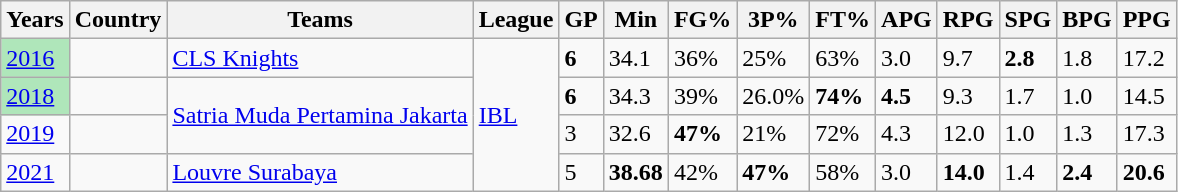<table class="wikitable sortable">
<tr>
<th>Years</th>
<th>Country</th>
<th>Teams</th>
<th>League</th>
<th>GP</th>
<th>Min</th>
<th>FG%</th>
<th>3P%</th>
<th>FT%</th>
<th>APG</th>
<th>RPG</th>
<th>SPG</th>
<th>BPG</th>
<th>PPG</th>
</tr>
<tr>
<td style="text-align:left; background:#afe6ba;"><a href='#'>2016</a></td>
<td></td>
<td><a href='#'>CLS Knights</a></td>
<td rowspan="4"><a href='#'>IBL</a></td>
<td><strong>6</strong></td>
<td>34.1</td>
<td>36%</td>
<td>25%</td>
<td>63%</td>
<td>3.0</td>
<td>9.7</td>
<td><strong>2.8</strong></td>
<td>1.8</td>
<td>17.2</td>
</tr>
<tr>
<td style="text-align:left; background:#afe6ba;"><a href='#'>2018</a></td>
<td></td>
<td rowspan= "2"><a href='#'>Satria Muda Pertamina Jakarta</a></td>
<td><strong>6</strong></td>
<td>34.3</td>
<td>39%</td>
<td>26.0%</td>
<td><strong>74%</strong></td>
<td><strong>4.5</strong></td>
<td>9.3</td>
<td>1.7</td>
<td>1.0</td>
<td>14.5</td>
</tr>
<tr>
<td><a href='#'>2019</a></td>
<td></td>
<td>3</td>
<td>32.6</td>
<td><strong>47%</strong></td>
<td>21%</td>
<td>72%</td>
<td>4.3</td>
<td>12.0</td>
<td>1.0</td>
<td>1.3</td>
<td>17.3</td>
</tr>
<tr>
<td><a href='#'>2021</a></td>
<td></td>
<td><a href='#'>Louvre Surabaya</a></td>
<td>5</td>
<td><strong>38.68</strong></td>
<td>42%</td>
<td><strong>47%</strong></td>
<td>58%</td>
<td>3.0</td>
<td><strong>14.0</strong></td>
<td>1.4</td>
<td><strong>2.4</strong></td>
<td><strong>20.6</strong></td>
</tr>
</table>
